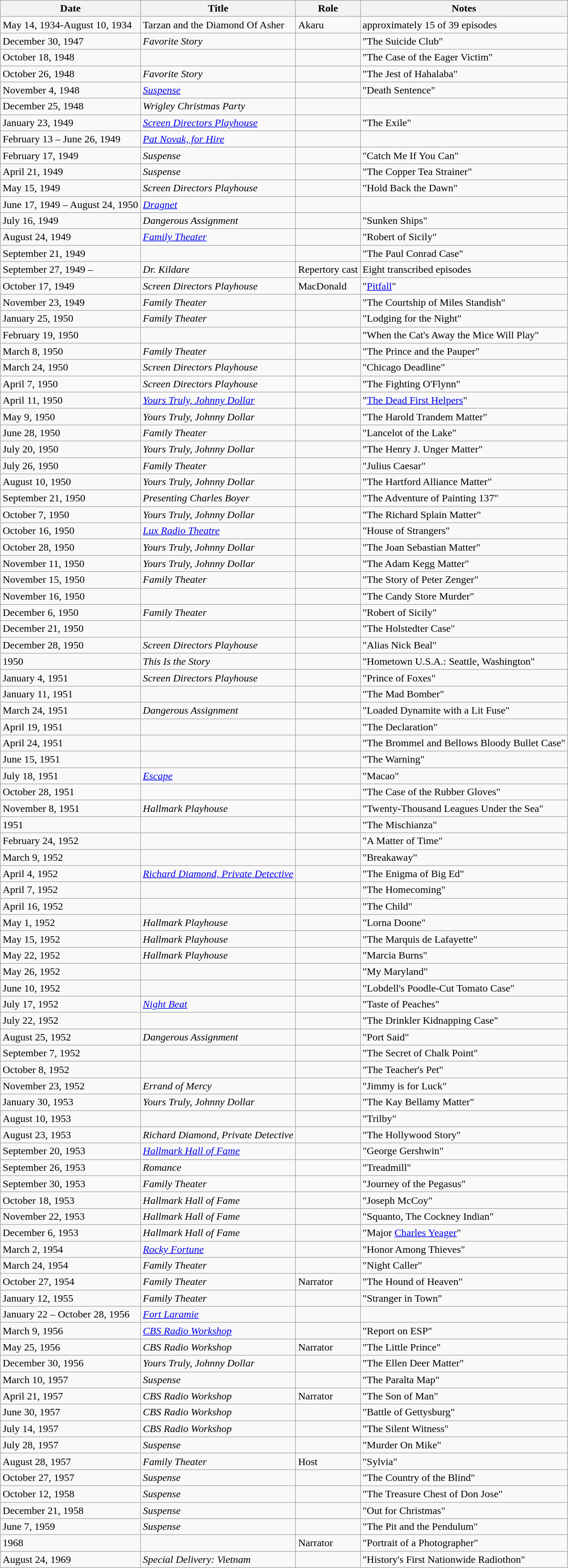<table class="wikitable sortable">
<tr>
<th class="unsortable">Date</th>
<th>Title</th>
<th>Role</th>
<th class="unsortable">Notes</th>
</tr>
<tr>
<td>May 14, 1934-August 10, 1934</td>
<td>Tarzan and the Diamond Of Asher</td>
<td>Akaru</td>
<td>approximately 15 of 39 episodes</td>
</tr>
<tr>
<td>December 30, 1947</td>
<td><em>Favorite Story</em></td>
<td></td>
<td>"The Suicide Club"</td>
</tr>
<tr>
<td>October 18, 1948</td>
<td><em></em></td>
<td></td>
<td>"The Case of the Eager Victim"</td>
</tr>
<tr>
<td>October 26, 1948</td>
<td><em>Favorite Story</em></td>
<td></td>
<td>"The Jest of Hahalaba"</td>
</tr>
<tr>
<td>November 4, 1948</td>
<td><em><a href='#'>Suspense</a></em></td>
<td></td>
<td>"Death Sentence"</td>
</tr>
<tr>
<td>December 25, 1948</td>
<td><em>Wrigley Christmas Party</em></td>
<td></td>
<td></td>
</tr>
<tr>
<td>January 23, 1949</td>
<td><em><a href='#'>Screen Directors Playhouse</a></em></td>
<td></td>
<td>"The Exile"</td>
</tr>
<tr>
<td>February 13 – June 26, 1949</td>
<td><em><a href='#'>Pat Novak, for Hire</a></em></td>
<td></td>
<td></td>
</tr>
<tr>
<td>February 17, 1949</td>
<td><em>Suspense</em></td>
<td></td>
<td>"Catch Me If You Can"</td>
</tr>
<tr>
<td>April 21, 1949</td>
<td><em>Suspense</em></td>
<td></td>
<td>"The Copper Tea Strainer"</td>
</tr>
<tr>
<td>May 15, 1949</td>
<td><em>Screen Directors Playhouse</em></td>
<td></td>
<td>"Hold Back the Dawn"</td>
</tr>
<tr>
<td>June 17, 1949 – August 24, 1950</td>
<td><em><a href='#'>Dragnet</a></em></td>
<td></td>
<td></td>
</tr>
<tr>
<td>July 16, 1949</td>
<td><em>Dangerous Assignment</em></td>
<td></td>
<td>"Sunken Ships"</td>
</tr>
<tr>
<td>August 24, 1949</td>
<td><em><a href='#'>Family Theater</a></em></td>
<td></td>
<td>"Robert of Sicily"</td>
</tr>
<tr>
<td>September 21, 1949</td>
<td><em></em></td>
<td></td>
<td>"The Paul Conrad Case"</td>
</tr>
<tr>
<td>September 27, 1949 –</td>
<td><em>Dr. Kildare</em></td>
<td>Repertory cast</td>
<td>Eight transcribed episodes</td>
</tr>
<tr>
<td>October 17, 1949</td>
<td><em>Screen Directors Playhouse</em></td>
<td>MacDonald</td>
<td>"<a href='#'>Pitfall</a>"</td>
</tr>
<tr>
<td>November 23, 1949</td>
<td><em>Family Theater</em></td>
<td></td>
<td>"The Courtship of Miles Standish"</td>
</tr>
<tr>
<td>January 25, 1950</td>
<td><em>Family Theater</em></td>
<td></td>
<td>"Lodging for the Night"</td>
</tr>
<tr>
<td>February 19, 1950</td>
<td><em></em></td>
<td></td>
<td>"When the Cat's Away the Mice Will Play"</td>
</tr>
<tr>
<td>March 8, 1950</td>
<td><em>Family Theater</em></td>
<td></td>
<td>"The Prince and the Pauper"</td>
</tr>
<tr>
<td>March 24, 1950</td>
<td><em>Screen Directors Playhouse</em></td>
<td></td>
<td>"Chicago Deadline"</td>
</tr>
<tr>
<td>April 7, 1950</td>
<td><em>Screen Directors Playhouse</em></td>
<td></td>
<td>"The Fighting O'Flynn"</td>
</tr>
<tr>
<td>April 11, 1950</td>
<td><em><a href='#'>Yours Truly, Johnny Dollar</a></em></td>
<td></td>
<td>"<a href='#'>The Dead First Helpers</a>"</td>
</tr>
<tr>
<td>May 9, 1950</td>
<td><em>Yours Truly, Johnny Dollar</em></td>
<td></td>
<td>"The Harold Trandem Matter"</td>
</tr>
<tr>
<td>June 28, 1950</td>
<td><em>Family Theater</em></td>
<td></td>
<td>"Lancelot of the Lake"</td>
</tr>
<tr>
<td>July 20, 1950</td>
<td><em>Yours Truly, Johnny Dollar</em></td>
<td></td>
<td>"The Henry J. Unger Matter"</td>
</tr>
<tr>
<td>July 26, 1950</td>
<td><em>Family Theater</em></td>
<td></td>
<td>"Julius Caesar"</td>
</tr>
<tr>
<td>August 10, 1950</td>
<td><em>Yours Truly, Johnny Dollar</em></td>
<td></td>
<td>"The Hartford Alliance Matter"</td>
</tr>
<tr>
<td>September 21, 1950</td>
<td><em>Presenting Charles Boyer</em></td>
<td></td>
<td>"The Adventure of Painting 137"</td>
</tr>
<tr>
<td>October 7, 1950</td>
<td><em>Yours Truly, Johnny Dollar</em></td>
<td></td>
<td>"The Richard Splain Matter"</td>
</tr>
<tr>
<td>October 16, 1950</td>
<td><em><a href='#'>Lux Radio Theatre</a></em></td>
<td></td>
<td>"House of Strangers"</td>
</tr>
<tr>
<td>October 28, 1950</td>
<td><em>Yours Truly, Johnny Dollar</em></td>
<td></td>
<td>"The Joan Sebastian Matter"</td>
</tr>
<tr>
<td>November 11, 1950</td>
<td><em>Yours Truly, Johnny Dollar</em></td>
<td></td>
<td>"The Adam Kegg Matter"</td>
</tr>
<tr>
<td>November 15, 1950</td>
<td><em>Family Theater</em></td>
<td></td>
<td>"The Story of Peter Zenger"</td>
</tr>
<tr>
<td>November 16, 1950</td>
<td><em></em></td>
<td></td>
<td>"The Candy Store Murder"</td>
</tr>
<tr>
<td>December 6, 1950</td>
<td><em>Family Theater</em></td>
<td></td>
<td>"Robert of Sicily"</td>
</tr>
<tr>
<td>December 21, 1950</td>
<td><em></em></td>
<td></td>
<td>"The Holstedter Case"</td>
</tr>
<tr>
<td>December 28, 1950</td>
<td><em>Screen Directors Playhouse</em></td>
<td></td>
<td>"Alias Nick Beal"</td>
</tr>
<tr>
<td>1950</td>
<td><em>This Is the Story</em></td>
<td></td>
<td>"Hometown U.S.A.: Seattle, Washington"</td>
</tr>
<tr>
<td>January 4, 1951</td>
<td><em>Screen Directors Playhouse</em></td>
<td></td>
<td>"Prince of Foxes"</td>
</tr>
<tr>
<td>January 11, 1951</td>
<td><em></em></td>
<td></td>
<td>"The Mad Bomber"</td>
</tr>
<tr>
<td>March 24, 1951</td>
<td><em>Dangerous Assignment</em></td>
<td></td>
<td>"Loaded Dynamite with a Lit Fuse"</td>
</tr>
<tr>
<td>April 19, 1951</td>
<td><em></em></td>
<td></td>
<td>"The Declaration"</td>
</tr>
<tr>
<td>April 24, 1951</td>
<td><em></em></td>
<td></td>
<td>"The Brommel and Bellows Bloody Bullet Case"</td>
</tr>
<tr>
<td>June 15, 1951</td>
<td><em></em></td>
<td></td>
<td>"The Warning"</td>
</tr>
<tr>
<td>July 18, 1951</td>
<td><em><a href='#'>Escape</a></em></td>
<td></td>
<td>"Macao"</td>
</tr>
<tr>
<td>October 28, 1951</td>
<td><em></em></td>
<td></td>
<td>"The Case of the Rubber Gloves"</td>
</tr>
<tr>
<td>November 8, 1951</td>
<td><em>Hallmark Playhouse</em></td>
<td></td>
<td>"Twenty-Thousand Leagues Under the Sea"</td>
</tr>
<tr>
<td>1951</td>
<td><em></em></td>
<td></td>
<td>"The Mischianza"</td>
</tr>
<tr>
<td>February 24, 1952</td>
<td><em></em></td>
<td></td>
<td>"A Matter of Time"</td>
</tr>
<tr>
<td>March 9, 1952</td>
<td><em></em></td>
<td></td>
<td>"Breakaway"</td>
</tr>
<tr>
<td>April 4, 1952</td>
<td><em><a href='#'>Richard Diamond, Private Detective</a></em></td>
<td></td>
<td>"The Enigma of Big Ed"</td>
</tr>
<tr>
<td>April 7, 1952</td>
<td><em></em></td>
<td></td>
<td>"The Homecoming"</td>
</tr>
<tr>
<td>April 16, 1952</td>
<td><em></em></td>
<td></td>
<td>"The Child"</td>
</tr>
<tr>
<td>May 1, 1952</td>
<td><em>Hallmark Playhouse</em></td>
<td></td>
<td>"Lorna Doone"</td>
</tr>
<tr>
<td>May 15, 1952</td>
<td><em>Hallmark Playhouse</em></td>
<td></td>
<td>"The Marquis de Lafayette"</td>
</tr>
<tr>
<td>May 22, 1952</td>
<td><em>Hallmark Playhouse</em></td>
<td></td>
<td>"Marcia Burns"</td>
</tr>
<tr>
<td>May 26, 1952</td>
<td><em></em></td>
<td></td>
<td>"My Maryland"</td>
</tr>
<tr>
<td>June 10, 1952</td>
<td><em></em></td>
<td></td>
<td>"Lobdell's Poodle-Cut Tomato Case"</td>
</tr>
<tr>
<td>July 17, 1952</td>
<td><em><a href='#'>Night Beat</a></em></td>
<td></td>
<td>"Taste of Peaches"</td>
</tr>
<tr>
<td>July 22, 1952</td>
<td><em></em></td>
<td></td>
<td>"The Drinkler Kidnapping Case"</td>
</tr>
<tr>
<td>August 25, 1952</td>
<td><em>Dangerous Assignment</em></td>
<td></td>
<td>"Port Said"</td>
</tr>
<tr>
<td>September 7, 1952</td>
<td><em></em></td>
<td></td>
<td>"The Secret of Chalk Point"</td>
</tr>
<tr>
<td>October 8, 1952</td>
<td><em></em></td>
<td></td>
<td>"The Teacher's Pet"</td>
</tr>
<tr>
<td>November 23, 1952</td>
<td><em>Errand of Mercy</em></td>
<td></td>
<td>"Jimmy is for Luck"</td>
</tr>
<tr>
<td>January 30, 1953</td>
<td><em>Yours Truly, Johnny Dollar</em></td>
<td></td>
<td>"The Kay Bellamy Matter"</td>
</tr>
<tr>
<td>August 10, 1953</td>
<td><em></em></td>
<td></td>
<td>"Trilby"</td>
</tr>
<tr>
<td>August 23, 1953</td>
<td><em>Richard Diamond, Private Detective</em></td>
<td></td>
<td>"The Hollywood Story"</td>
</tr>
<tr>
<td>September 20, 1953</td>
<td><em><a href='#'>Hallmark Hall of Fame</a></em></td>
<td></td>
<td>"George Gershwin"</td>
</tr>
<tr>
<td>September 26, 1953</td>
<td><em>Romance</em></td>
<td></td>
<td>"Treadmill"</td>
</tr>
<tr>
<td>September 30, 1953</td>
<td><em>Family Theater</em></td>
<td></td>
<td>"Journey of the Pegasus"</td>
</tr>
<tr>
<td>October 18, 1953</td>
<td><em>Hallmark Hall of Fame</em></td>
<td></td>
<td>"Joseph McCoy"</td>
</tr>
<tr>
<td>November 22, 1953</td>
<td><em>Hallmark Hall of Fame</em></td>
<td></td>
<td>"Squanto, The Cockney Indian"</td>
</tr>
<tr>
<td>December 6, 1953</td>
<td><em>Hallmark Hall of Fame</em></td>
<td></td>
<td>"Major <a href='#'>Charles Yeager</a>"</td>
</tr>
<tr>
<td>March 2, 1954</td>
<td><em><a href='#'>Rocky Fortune</a></em></td>
<td></td>
<td>"Honor Among Thieves"</td>
</tr>
<tr>
<td>March 24, 1954</td>
<td><em>Family Theater</em></td>
<td></td>
<td>"Night Caller"</td>
</tr>
<tr>
<td>October 27, 1954</td>
<td><em>Family Theater</em></td>
<td>Narrator</td>
<td>"The Hound of Heaven"</td>
</tr>
<tr>
<td>January 12, 1955</td>
<td><em>Family Theater</em></td>
<td></td>
<td>"Stranger in Town"</td>
</tr>
<tr>
<td>January 22 – October 28, 1956</td>
<td><em><a href='#'>Fort Laramie</a></em></td>
<td></td>
<td></td>
</tr>
<tr>
<td>March 9, 1956</td>
<td><em><a href='#'>CBS Radio Workshop</a></em></td>
<td></td>
<td>"Report on ESP"</td>
</tr>
<tr>
<td>May 25, 1956</td>
<td><em>CBS Radio Workshop</em></td>
<td>Narrator</td>
<td>"The Little Prince"</td>
</tr>
<tr>
<td>December 30, 1956</td>
<td><em>Yours Truly, Johnny Dollar</em></td>
<td></td>
<td>"The Ellen Deer Matter"</td>
</tr>
<tr>
<td>March 10, 1957</td>
<td><em>Suspense</em></td>
<td></td>
<td>"The Paralta Map"</td>
</tr>
<tr>
<td>April 21, 1957</td>
<td><em>CBS Radio Workshop</em></td>
<td>Narrator</td>
<td>"The Son of Man"</td>
</tr>
<tr>
<td>June 30, 1957</td>
<td><em>CBS Radio Workshop</em></td>
<td></td>
<td>"Battle of Gettysburg"</td>
</tr>
<tr>
<td>July 14, 1957</td>
<td><em>CBS Radio Workshop</em></td>
<td></td>
<td>"The Silent Witness"</td>
</tr>
<tr>
<td>July 28, 1957</td>
<td><em>Suspense</em></td>
<td></td>
<td>"Murder On Mike"</td>
</tr>
<tr>
<td>August 28, 1957</td>
<td><em>Family Theater</em></td>
<td>Host</td>
<td>"Sylvia"</td>
</tr>
<tr>
<td>October 27, 1957</td>
<td><em>Suspense</em></td>
<td></td>
<td>"The Country of the Blind"</td>
</tr>
<tr>
<td>October 12, 1958</td>
<td><em>Suspense</em></td>
<td></td>
<td>"The Treasure Chest of Don Jose"</td>
</tr>
<tr>
<td>December 21, 1958</td>
<td><em>Suspense</em></td>
<td></td>
<td>"Out for Christmas"</td>
</tr>
<tr>
<td>June 7, 1959</td>
<td><em>Suspense</em></td>
<td></td>
<td>"The Pit and the Pendulum"</td>
</tr>
<tr>
<td>1968</td>
<td><em></em></td>
<td>Narrator</td>
<td>"Portrait of a Photographer"</td>
</tr>
<tr>
<td>August 24, 1969</td>
<td><em>Special Delivery: Vietnam</em></td>
<td></td>
<td>"History's First Nationwide Radiothon"</td>
</tr>
</table>
